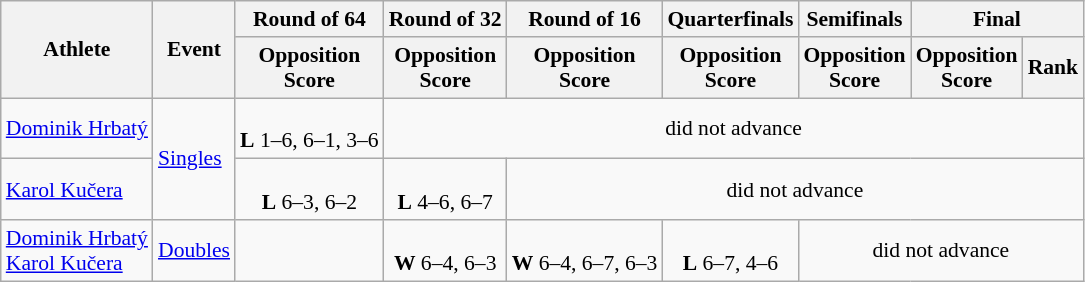<table class="wikitable" border="1" style="font-size:90%">
<tr>
<th rowspan=2>Athlete</th>
<th rowspan=2>Event</th>
<th>Round of 64</th>
<th>Round of 32</th>
<th>Round of 16</th>
<th>Quarterfinals</th>
<th>Semifinals</th>
<th colspan=2>Final</th>
</tr>
<tr>
<th>Opposition<br>Score</th>
<th>Opposition<br>Score</th>
<th>Opposition<br>Score</th>
<th>Opposition<br>Score</th>
<th>Opposition<br>Score</th>
<th>Opposition<br>Score</th>
<th>Rank</th>
</tr>
<tr>
<td><a href='#'>Dominik Hrbatý</a></td>
<td rowspan=2><a href='#'>Singles</a></td>
<td align=center><br><strong>L</strong> 1–6, 6–1, 3–6</td>
<td align=center colspan=6>did not advance</td>
</tr>
<tr>
<td><a href='#'>Karol Kučera</a></td>
<td align=center><br><strong>L</strong> 6–3, 6–2</td>
<td align=center><br><strong>L</strong> 4–6, 6–7</td>
<td align=center colspan=6>did not advance</td>
</tr>
<tr>
<td><a href='#'>Dominik Hrbatý</a><br><a href='#'>Karol Kučera</a></td>
<td rowspan=1><a href='#'>Doubles</a></td>
<td></td>
<td align=center><br><strong>W</strong> 6–4, 6–3</td>
<td align=center><br><strong>W</strong> 6–4, 6–7, 6–3</td>
<td align=center><br><strong>L</strong> 6–7, 4–6</td>
<td align=center colspan=6>did not advance</td>
</tr>
</table>
